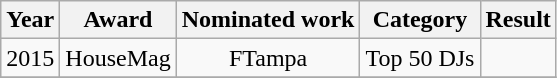<table class="wikitable plainrowheaders" style="text-align:center;">
<tr>
<th>Year</th>
<th>Award</th>
<th>Nominated work</th>
<th>Category</th>
<th>Result</th>
</tr>
<tr>
<td>2015</td>
<td>HouseMag</td>
<td>FTampa</td>
<td>Top 50 DJs</td>
<td></td>
</tr>
<tr>
</tr>
</table>
